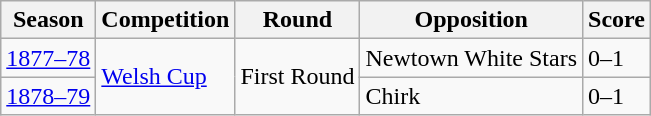<table class="wikitable">
<tr>
<th>Season</th>
<th>Competition</th>
<th>Round</th>
<th>Opposition</th>
<th>Score</th>
</tr>
<tr>
<td><a href='#'>1877–78</a></td>
<td rowspan="2"><a href='#'>Welsh Cup</a></td>
<td rowspan="2">First Round</td>
<td>Newtown White Stars</td>
<td>0–1</td>
</tr>
<tr>
<td><a href='#'>1878–79</a></td>
<td>Chirk</td>
<td>0–1</td>
</tr>
</table>
